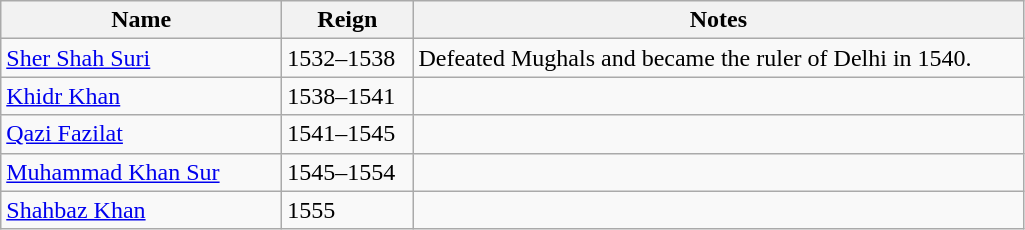<table class="wikitable">
<tr>
<th width="180">Name</th>
<th width="80">Reign</th>
<th width="400">Notes</th>
</tr>
<tr>
<td><a href='#'>Sher Shah Suri</a></td>
<td>1532–1538</td>
<td>Defeated Mughals and became the ruler of Delhi in 1540.</td>
</tr>
<tr>
<td><a href='#'>Khidr Khan</a></td>
<td>1538–1541</td>
<td></td>
</tr>
<tr>
<td><a href='#'>Qazi Fazilat</a></td>
<td>1541–1545</td>
<td></td>
</tr>
<tr>
<td><a href='#'>Muhammad Khan Sur</a></td>
<td>1545–1554</td>
<td></td>
</tr>
<tr>
<td><a href='#'>Shahbaz Khan</a></td>
<td>1555</td>
<td></td>
</tr>
</table>
